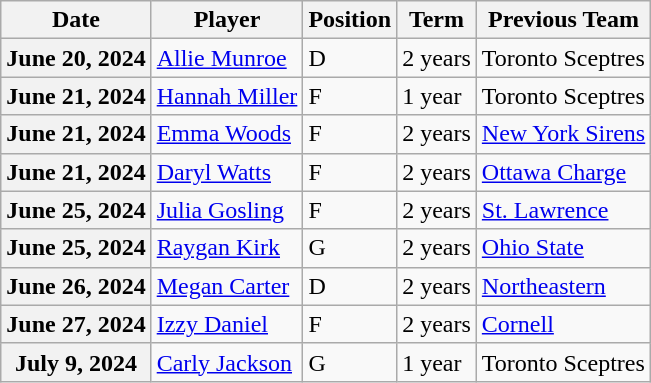<table class="wikitable">
<tr>
<th scope="col">Date</th>
<th scope="col">Player</th>
<th scope="col">Position</th>
<th scope="col">Term</th>
<th scope="col">Previous Team</th>
</tr>
<tr>
<th scope="row">June 20, 2024</th>
<td><a href='#'>Allie Munroe</a></td>
<td>D</td>
<td>2 years</td>
<td>Toronto Sceptres</td>
</tr>
<tr>
<th scope="row">June 21, 2024</th>
<td><a href='#'>Hannah Miller</a></td>
<td>F</td>
<td>1 year</td>
<td>Toronto Sceptres</td>
</tr>
<tr>
<th scope="row">June 21, 2024</th>
<td><a href='#'>Emma Woods</a></td>
<td>F</td>
<td>2 years</td>
<td><a href='#'>New York Sirens</a></td>
</tr>
<tr>
<th scope="row">June 21, 2024</th>
<td><a href='#'>Daryl Watts</a></td>
<td>F</td>
<td>2 years</td>
<td><a href='#'>Ottawa Charge</a></td>
</tr>
<tr>
<th scope="row">June 25, 2024</th>
<td><a href='#'>Julia Gosling</a></td>
<td>F</td>
<td>2 years</td>
<td><a href='#'>St. Lawrence</a></td>
</tr>
<tr>
<th scope="row">June 25, 2024</th>
<td><a href='#'>Raygan Kirk</a></td>
<td>G</td>
<td>2 years</td>
<td><a href='#'>Ohio State</a></td>
</tr>
<tr>
<th scope="row">June 26, 2024</th>
<td><a href='#'>Megan Carter</a></td>
<td>D</td>
<td>2 years</td>
<td><a href='#'>Northeastern</a></td>
</tr>
<tr>
<th scope="row">June 27, 2024</th>
<td><a href='#'>Izzy Daniel</a></td>
<td>F</td>
<td>2 years</td>
<td><a href='#'>Cornell</a></td>
</tr>
<tr>
<th scope="row">July 9, 2024</th>
<td><a href='#'>Carly Jackson</a></td>
<td>G</td>
<td>1 year</td>
<td>Toronto Sceptres</td>
</tr>
</table>
